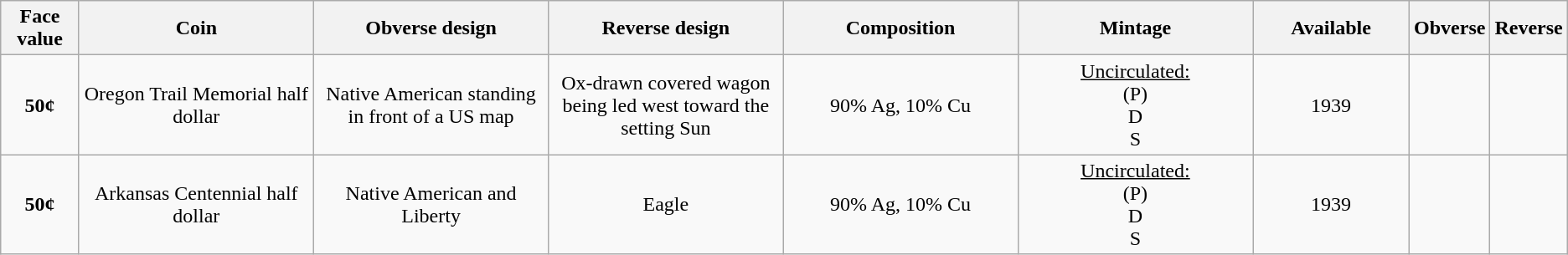<table class="wikitable">
<tr>
<th width="5%">Face value</th>
<th width="15%">Coin</th>
<th width="15%">Obverse design</th>
<th width="15%">Reverse design</th>
<th width="15%">Composition</th>
<th width="15%">Mintage</th>
<th width="10%">Available</th>
<th>Obverse</th>
<th>Reverse</th>
</tr>
<tr>
<td align="center"><strong>50¢</strong></td>
<td align="center">Oregon Trail Memorial half dollar</td>
<td align="center">Native American standing in front of a US map</td>
<td align="center">Ox-drawn covered wagon being led west toward the setting Sun</td>
<td align="center">90% Ag, 10% Cu</td>
<td align="center"><u>Uncirculated:</u><br> (P) <br>  D <br>  S</td>
<td align="center">1939</td>
<td></td>
<td></td>
</tr>
<tr>
<td align="center"><strong>50¢</strong></td>
<td align="center">Arkansas Centennial half dollar</td>
<td align="center">Native American and Liberty</td>
<td align="center">Eagle</td>
<td align="center">90% Ag, 10% Cu</td>
<td align="center"><u>Uncirculated:</u><br> (P) <br>  D <br>  S</td>
<td align="center">1939</td>
<td></td>
<td></td>
</tr>
</table>
